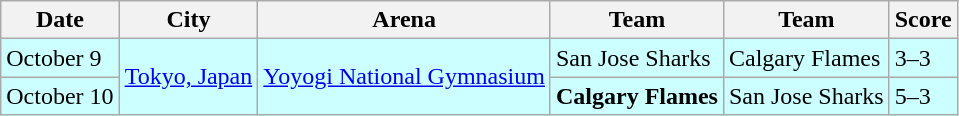<table class="wikitable">
<tr>
<th>Date</th>
<th>City</th>
<th>Arena</th>
<th>Team</th>
<th>Team</th>
<th>Score</th>
</tr>
<tr bgcolor="#ccffff">
<td>October 9</td>
<td rowspan="2"><a href='#'>Tokyo, Japan</a></td>
<td rowspan="2"><a href='#'>Yoyogi National Gymnasium</a></td>
<td>San Jose Sharks</td>
<td>Calgary Flames</td>
<td>3–3</td>
</tr>
<tr bgcolor="#ccffff">
<td>October 10</td>
<td><strong>Calgary Flames</strong></td>
<td>San Jose Sharks</td>
<td>5–3</td>
</tr>
</table>
